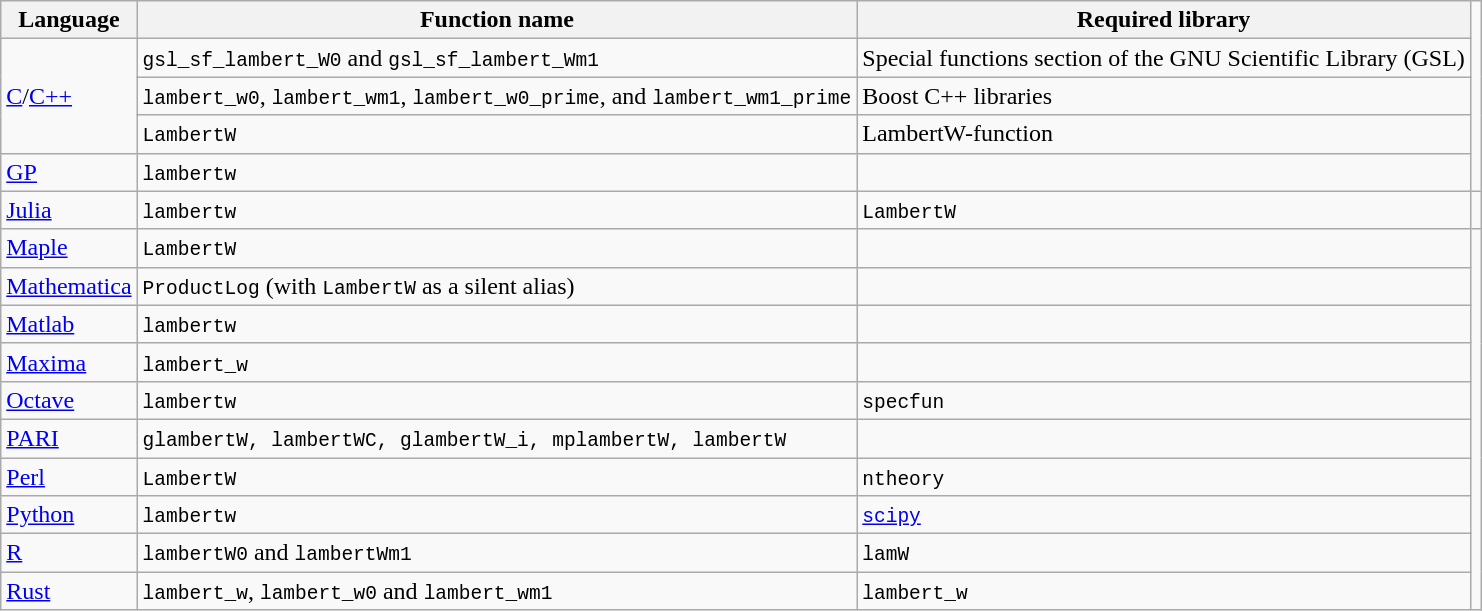<table class="wikitable">
<tr>
<th>Language</th>
<th>Function name</th>
<th>Required library</th>
</tr>
<tr>
<td rowspan=3><a href='#'>C</a>/<a href='#'>C++</a></td>
<td><code>gsl_sf_lambert_W0</code> and <code>gsl_sf_lambert_Wm1</code></td>
<td>Special functions section of the GNU Scientific Library (GSL)</td>
</tr>
<tr>
<td><code>lambert_w0</code>, <code>lambert_wm1</code>, <code>lambert_w0_prime</code>, and <code>lambert_wm1_prime</code></td>
<td>Boost C++ libraries</td>
</tr>
<tr>
<td><code>LambertW</code></td>
<td>LambertW-function</td>
</tr>
<tr>
<td><a href='#'>GP</a></td>
<td><code>lambertw</code></td>
<td></td>
</tr>
<tr>
<td><a href='#'>Julia</a></td>
<td><code>lambertw</code></td>
<td><code>LambertW</code></td>
<td></td>
</tr>
<tr>
<td><a href='#'>Maple</a></td>
<td><code>LambertW</code></td>
<td></td>
</tr>
<tr>
<td><a href='#'>Mathematica</a></td>
<td><code>ProductLog</code> (with <code>LambertW</code> as a silent alias)</td>
<td></td>
</tr>
<tr>
<td><a href='#'>Matlab</a></td>
<td><code>lambertw</code></td>
<td></td>
</tr>
<tr>
<td><a href='#'>Maxima</a></td>
<td><code>lambert_w</code></td>
<td></td>
</tr>
<tr>
<td><a href='#'>Octave</a></td>
<td><code>lambertw</code></td>
<td><code>specfun</code></td>
</tr>
<tr>
<td><a href='#'>PARI</a></td>
<td><code>glambertW, lambertWC, glambertW_i, mplambertW, lambertW</code></td>
<td></td>
</tr>
<tr>
<td><a href='#'>Perl</a></td>
<td><code>LambertW</code></td>
<td><code>ntheory</code></td>
</tr>
<tr>
<td><a href='#'>Python</a></td>
<td><code>lambertw</code></td>
<td><code><a href='#'>scipy</a></code></td>
</tr>
<tr>
<td><a href='#'>R</a></td>
<td><code>lambertW0</code> and <code>lambertWm1</code></td>
<td><code>lamW</code></td>
</tr>
<tr>
<td><a href='#'>Rust</a></td>
<td><code>lambert_w</code>, <code>lambert_w0</code> and <code>lambert_wm1</code></td>
<td><code>lambert_w</code></td>
</tr>
</table>
